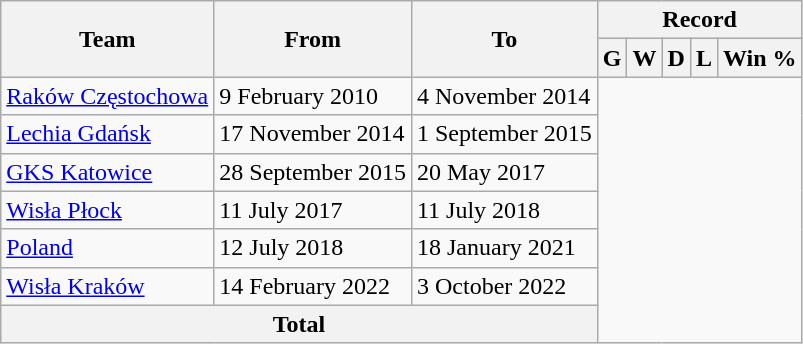<table class="wikitable" style="text-align: center;">
<tr>
<th rowspan="2">Team</th>
<th rowspan="2">From</th>
<th rowspan="2">To</th>
<th colspan="5">Record</th>
</tr>
<tr>
<th>G</th>
<th>W</th>
<th>D</th>
<th>L</th>
<th>Win %</th>
</tr>
<tr>
<td align=left> <a href='#'>Raków Częstochowa</a></td>
<td align=left>9 February 2010</td>
<td align=left>4 November 2014<br></td>
</tr>
<tr>
<td align=left> <a href='#'>Lechia Gdańsk</a></td>
<td align=left>17 November 2014</td>
<td align=left>1 September 2015<br></td>
</tr>
<tr>
<td align=left> <a href='#'>GKS Katowice</a></td>
<td align=left>28 September 2015</td>
<td align=left>20 May 2017<br></td>
</tr>
<tr>
<td align=left> <a href='#'>Wisła Płock</a></td>
<td align=left>11 July 2017</td>
<td align=left>11 July 2018<br></td>
</tr>
<tr>
<td align=left> <a href='#'>Poland</a></td>
<td align=left>12 July 2018</td>
<td align=left>18 January 2021<br></td>
</tr>
<tr>
<td align=left> <a href='#'>Wisła Kraków</a></td>
<td align=left>14 February 2022</td>
<td align=left>3 October 2022<br></td>
</tr>
<tr>
<th colspan="3">Total<br></th>
</tr>
</table>
